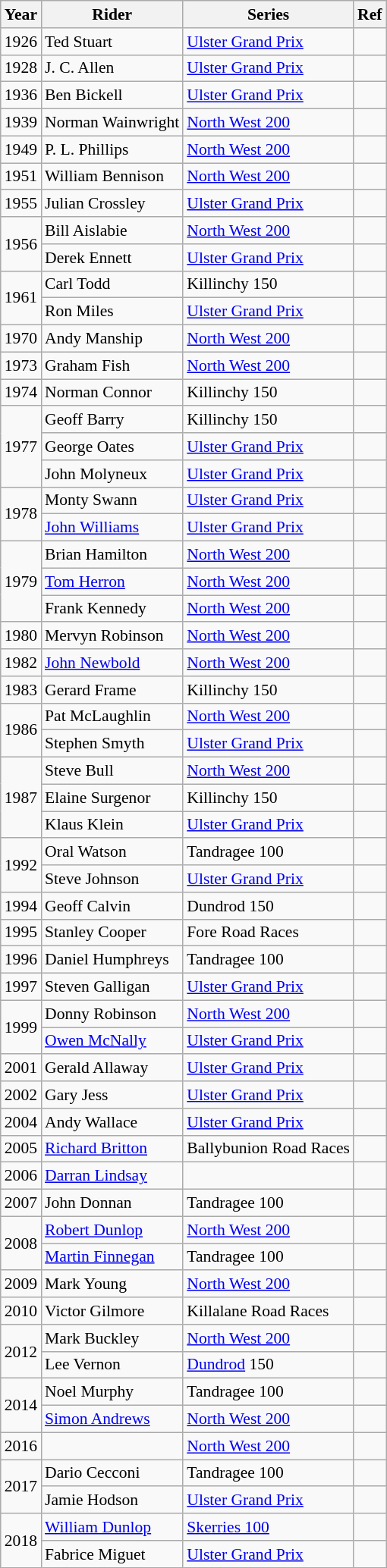<table class="wikitable sortable" border="1" style="font-size: 90%">
<tr>
<th>Year</th>
<th>Rider</th>
<th>Series</th>
<th>Ref</th>
</tr>
<tr>
<td>1926</td>
<td> Ted Stuart</td>
<td><a href='#'>Ulster Grand Prix</a></td>
<td></td>
</tr>
<tr>
<td>1928</td>
<td> J. C. Allen</td>
<td><a href='#'>Ulster Grand Prix</a></td>
<td></td>
</tr>
<tr>
<td>1936</td>
<td> Ben Bickell</td>
<td><a href='#'>Ulster Grand Prix</a></td>
<td></td>
</tr>
<tr>
<td>1939</td>
<td> Norman Wainwright</td>
<td><a href='#'>North West 200</a></td>
<td></td>
</tr>
<tr>
<td>1949</td>
<td> P. L. Phillips</td>
<td><a href='#'>North West 200</a></td>
<td></td>
</tr>
<tr>
<td>1951</td>
<td> William Bennison</td>
<td><a href='#'>North West 200</a></td>
<td></td>
</tr>
<tr>
<td>1955</td>
<td> Julian Crossley</td>
<td><a href='#'>Ulster Grand Prix</a></td>
<td></td>
</tr>
<tr>
<td rowspan=2>1956</td>
<td> Bill Aislabie</td>
<td><a href='#'>North West 200</a></td>
<td></td>
</tr>
<tr>
<td> Derek Ennett</td>
<td><a href='#'>Ulster Grand Prix</a></td>
<td></td>
</tr>
<tr>
<td rowspan=2>1961</td>
<td> Carl Todd</td>
<td>Killinchy 150</td>
<td></td>
</tr>
<tr>
<td> Ron Miles</td>
<td><a href='#'>Ulster Grand Prix</a></td>
<td></td>
</tr>
<tr>
<td>1970</td>
<td> Andy Manship</td>
<td><a href='#'>North West 200</a></td>
<td></td>
</tr>
<tr>
<td>1973</td>
<td> Graham Fish</td>
<td><a href='#'>North West 200</a></td>
<td></td>
</tr>
<tr>
<td>1974</td>
<td> Norman Connor</td>
<td>Killinchy 150</td>
<td></td>
</tr>
<tr>
<td rowspan=3>1977</td>
<td> Geoff Barry</td>
<td>Killinchy 150</td>
<td></td>
</tr>
<tr>
<td> George Oates</td>
<td><a href='#'>Ulster Grand Prix</a></td>
<td></td>
</tr>
<tr>
<td> John Molyneux</td>
<td><a href='#'>Ulster Grand Prix</a></td>
<td></td>
</tr>
<tr>
<td rowspan=2>1978</td>
<td> Monty Swann</td>
<td><a href='#'>Ulster Grand Prix</a></td>
<td></td>
</tr>
<tr>
<td> <a href='#'>John Williams</a></td>
<td><a href='#'>Ulster Grand Prix</a></td>
<td></td>
</tr>
<tr>
<td rowspan=3>1979</td>
<td> Brian Hamilton</td>
<td><a href='#'>North West 200</a></td>
<td></td>
</tr>
<tr>
<td> <a href='#'>Tom Herron</a></td>
<td><a href='#'>North West 200</a></td>
<td></td>
</tr>
<tr>
<td> Frank Kennedy</td>
<td><a href='#'>North West 200</a></td>
<td></td>
</tr>
<tr>
<td>1980</td>
<td> Mervyn Robinson</td>
<td><a href='#'>North West 200</a></td>
<td></td>
</tr>
<tr>
<td>1982</td>
<td> <a href='#'>John Newbold</a></td>
<td><a href='#'>North West 200</a></td>
<td></td>
</tr>
<tr>
<td>1983</td>
<td> Gerard Frame</td>
<td>Killinchy 150</td>
<td></td>
</tr>
<tr>
<td rowspan=2>1986</td>
<td> Pat McLaughlin</td>
<td><a href='#'>North West 200</a></td>
<td></td>
</tr>
<tr>
<td> Stephen Smyth</td>
<td><a href='#'>Ulster Grand Prix</a></td>
<td></td>
</tr>
<tr>
<td rowspan=3>1987</td>
<td> Steve Bull</td>
<td><a href='#'>North West 200</a></td>
<td></td>
</tr>
<tr>
<td> Elaine Surgenor</td>
<td>Killinchy 150</td>
<td></td>
</tr>
<tr>
<td> Klaus Klein</td>
<td><a href='#'>Ulster Grand Prix</a></td>
<td></td>
</tr>
<tr>
<td rowspan=2>1992</td>
<td> Oral Watson</td>
<td>Tandragee 100</td>
<td></td>
</tr>
<tr>
<td> Steve Johnson</td>
<td><a href='#'>Ulster Grand Prix</a></td>
<td></td>
</tr>
<tr>
<td>1994</td>
<td> Geoff Calvin</td>
<td>Dundrod 150</td>
<td></td>
</tr>
<tr>
<td>1995</td>
<td> Stanley Cooper</td>
<td>Fore Road Races</td>
<td></td>
</tr>
<tr>
<td>1996</td>
<td> Daniel Humphreys</td>
<td>Tandragee 100</td>
<td></td>
</tr>
<tr>
<td>1997</td>
<td> Steven Galligan</td>
<td><a href='#'>Ulster Grand Prix</a></td>
<td></td>
</tr>
<tr>
<td rowspan=2>1999</td>
<td> Donny Robinson</td>
<td><a href='#'>North West 200</a></td>
<td></td>
</tr>
<tr>
<td> <a href='#'>Owen McNally</a></td>
<td><a href='#'>Ulster Grand Prix</a></td>
<td></td>
</tr>
<tr>
<td>2001</td>
<td> Gerald Allaway</td>
<td><a href='#'>Ulster Grand Prix</a></td>
<td></td>
</tr>
<tr>
<td>2002</td>
<td> Gary Jess</td>
<td><a href='#'>Ulster Grand Prix</a></td>
<td></td>
</tr>
<tr>
<td>2004</td>
<td> Andy Wallace</td>
<td><a href='#'>Ulster Grand Prix</a></td>
<td></td>
</tr>
<tr>
<td>2005</td>
<td> <a href='#'>Richard Britton</a></td>
<td>Ballybunion Road Races</td>
<td></td>
</tr>
<tr>
<td>2006</td>
<td> <a href='#'>Darran Lindsay</a></td>
<td></td>
<td></td>
</tr>
<tr>
<td>2007</td>
<td> John Donnan</td>
<td>Tandragee 100</td>
<td></td>
</tr>
<tr>
<td rowspan=2>2008</td>
<td> <a href='#'>Robert Dunlop</a></td>
<td><a href='#'>North West 200</a></td>
<td></td>
</tr>
<tr>
<td> <a href='#'>Martin Finnegan</a></td>
<td>Tandragee 100</td>
<td></td>
</tr>
<tr>
<td>2009</td>
<td> Mark Young</td>
<td><a href='#'>North West 200</a></td>
<td></td>
</tr>
<tr>
<td>2010</td>
<td> Victor Gilmore</td>
<td>Killalane Road Races</td>
<td></td>
</tr>
<tr>
<td rowspan=2>2012</td>
<td> Mark Buckley</td>
<td><a href='#'>North West 200</a></td>
<td></td>
</tr>
<tr>
<td> Lee Vernon</td>
<td><a href='#'>Dundrod</a> 150</td>
<td></td>
</tr>
<tr>
<td rowspan=2>2014</td>
<td> Noel Murphy</td>
<td>Tandragee 100</td>
<td></td>
</tr>
<tr>
<td> <a href='#'>Simon Andrews</a></td>
<td><a href='#'>North West 200</a></td>
<td></td>
</tr>
<tr>
<td>2016</td>
<td></td>
<td><a href='#'>North West 200</a></td>
<td></td>
</tr>
<tr>
<td rowspan=2>2017</td>
<td> Dario Cecconi</td>
<td>Tandragee 100</td>
<td></td>
</tr>
<tr>
<td> Jamie Hodson</td>
<td><a href='#'>Ulster Grand Prix</a></td>
<td></td>
</tr>
<tr>
<td rowspan=2>2018</td>
<td> <a href='#'>William Dunlop</a></td>
<td><a href='#'>Skerries 100</a></td>
<td></td>
</tr>
<tr>
<td> Fabrice Miguet</td>
<td><a href='#'>Ulster Grand Prix</a></td>
<td></td>
</tr>
</table>
